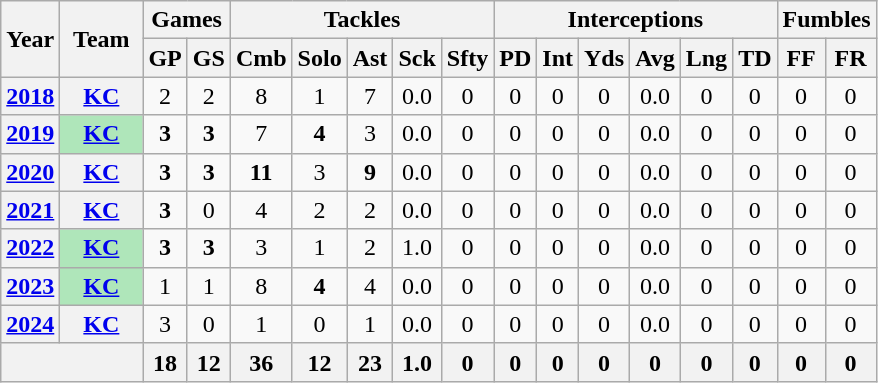<table class="wikitable" style="text-align:center;">
<tr>
<th rowspan="2">Year</th>
<th rowspan="2">Team</th>
<th colspan="2">Games</th>
<th colspan="5">Tackles</th>
<th colspan="6">Interceptions</th>
<th colspan="2">Fumbles</th>
</tr>
<tr>
<th>GP</th>
<th>GS</th>
<th>Cmb</th>
<th>Solo</th>
<th>Ast</th>
<th>Sck</th>
<th>Sfty</th>
<th>PD</th>
<th>Int</th>
<th>Yds</th>
<th>Avg</th>
<th>Lng</th>
<th>TD</th>
<th>FF</th>
<th>FR</th>
</tr>
<tr>
<th><a href='#'>2018</a></th>
<th><a href='#'>KC</a></th>
<td>2</td>
<td>2</td>
<td>8</td>
<td>1</td>
<td>7</td>
<td>0.0</td>
<td>0</td>
<td>0</td>
<td>0</td>
<td>0</td>
<td>0.0</td>
<td>0</td>
<td>0</td>
<td>0</td>
<td>0</td>
</tr>
<tr>
<th><a href='#'>2019</a></th>
<th style="background:#afe6ba; width:3em;"><a href='#'>KC</a></th>
<td><strong>3</strong></td>
<td><strong>3</strong></td>
<td>7</td>
<td><strong>4</strong></td>
<td>3</td>
<td>0.0</td>
<td>0</td>
<td>0</td>
<td>0</td>
<td>0</td>
<td>0.0</td>
<td>0</td>
<td>0</td>
<td>0</td>
<td>0</td>
</tr>
<tr>
<th><a href='#'>2020</a></th>
<th><a href='#'>KC</a></th>
<td><strong>3</strong></td>
<td><strong>3</strong></td>
<td><strong>11</strong></td>
<td>3</td>
<td><strong>9</strong></td>
<td>0.0</td>
<td>0</td>
<td>0</td>
<td>0</td>
<td>0</td>
<td>0.0</td>
<td>0</td>
<td>0</td>
<td>0</td>
<td>0</td>
</tr>
<tr>
<th><a href='#'>2021</a></th>
<th><a href='#'>KC</a></th>
<td><strong>3</strong></td>
<td>0</td>
<td>4</td>
<td>2</td>
<td>2</td>
<td>0.0</td>
<td>0</td>
<td>0</td>
<td>0</td>
<td>0</td>
<td>0.0</td>
<td>0</td>
<td>0</td>
<td>0</td>
<td>0</td>
</tr>
<tr>
<th><a href='#'>2022</a></th>
<th style="background:#afe6ba; width:3em;"><a href='#'>KC</a></th>
<td><strong>3</strong></td>
<td><strong>3</strong></td>
<td>3</td>
<td>1</td>
<td>2</td>
<td>1.0</td>
<td>0</td>
<td>0</td>
<td>0</td>
<td>0</td>
<td>0.0</td>
<td>0</td>
<td>0</td>
<td>0</td>
<td>0</td>
</tr>
<tr>
<th><a href='#'>2023</a></th>
<th style="background:#afe6ba; width:3em;"><a href='#'>KC</a></th>
<td>1</td>
<td>1</td>
<td>8</td>
<td><strong>4</strong></td>
<td>4</td>
<td>0.0</td>
<td>0</td>
<td>0</td>
<td>0</td>
<td>0</td>
<td>0.0</td>
<td>0</td>
<td>0</td>
<td>0</td>
<td>0</td>
</tr>
<tr>
<th><a href='#'>2024</a></th>
<th><a href='#'>KC</a></th>
<td>3</td>
<td>0</td>
<td>1</td>
<td>0</td>
<td>1</td>
<td>0.0</td>
<td>0</td>
<td>0</td>
<td>0</td>
<td>0</td>
<td>0.0</td>
<td>0</td>
<td>0</td>
<td>0</td>
<td>0</td>
</tr>
<tr>
<th colspan="2"></th>
<th>18</th>
<th>12</th>
<th>36</th>
<th>12</th>
<th>23</th>
<th>1.0</th>
<th>0</th>
<th>0</th>
<th>0</th>
<th>0</th>
<th>0</th>
<th>0</th>
<th>0</th>
<th>0</th>
<th>0</th>
</tr>
</table>
